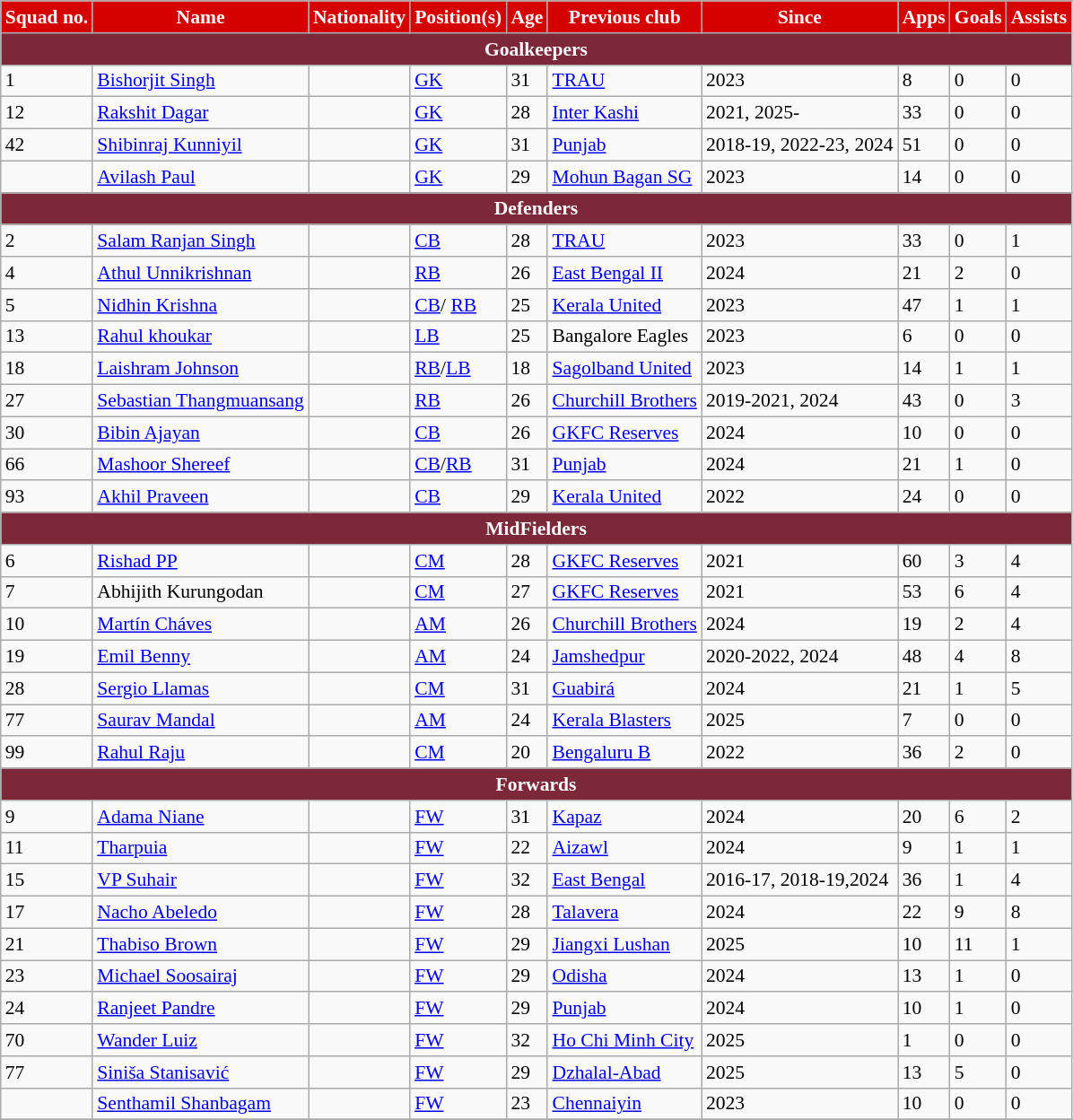<table class="wikitable" style="text-align:left; font-size:90%;">
<tr>
<th style="background:#d50000; color:white; text-align:center;">Squad no.</th>
<th style="background:#d50000; color:white; text-align:center;">Name</th>
<th style="background:#d50000; color:white; text-align:center;">Nationality</th>
<th style="background:#d50000; color:white; text-align:center;">Position(s)</th>
<th style="background:#d50000; color:white; text-align:center;">Age</th>
<th style="background:#d50000; color:white; text-align:center;">Previous club</th>
<th style="background:#d50000; color:white; text-align:center;">Since</th>
<th style="background:#d50000; color:white; text-align:center;">Apps</th>
<th style="background:#d50000; color:white; text-align:center;">Goals</th>
<th style="background:#d50000; color:white; text-align:center;">Assists</th>
</tr>
<tr>
<th colspan="10" style="background:#7D2838; color:white; text-align:center"><strong>Goalkeepers</strong></th>
</tr>
<tr>
<td>1</td>
<td><a href='#'>Bishorjit Singh</a></td>
<td></td>
<td><a href='#'>GK</a></td>
<td>31</td>
<td> <a href='#'>TRAU</a></td>
<td>2023</td>
<td>8</td>
<td>0</td>
<td>0</td>
</tr>
<tr>
<td>12</td>
<td><a href='#'>Rakshit Dagar</a></td>
<td></td>
<td><a href='#'>GK</a></td>
<td>28</td>
<td> <a href='#'>Inter Kashi</a></td>
<td>2021, 2025-</td>
<td>33</td>
<td>0</td>
<td>0</td>
</tr>
<tr>
<td>42</td>
<td><a href='#'>Shibinraj Kunniyil</a></td>
<td></td>
<td><a href='#'>GK</a></td>
<td>31</td>
<td> <a href='#'>Punjab</a></td>
<td>2018-19, 2022-23, 2024</td>
<td>51</td>
<td>0</td>
<td>0</td>
</tr>
<tr>
<td></td>
<td><a href='#'>Avilash Paul</a></td>
<td></td>
<td><a href='#'>GK</a></td>
<td>29</td>
<td> <a href='#'>Mohun Bagan SG</a></td>
<td>2023</td>
<td>14</td>
<td>0</td>
<td>0</td>
</tr>
<tr>
<th colspan="10" style="background:#7D2838; color:white; text-align:center"><strong>Defenders</strong></th>
</tr>
<tr>
<td>2</td>
<td><a href='#'>Salam Ranjan Singh</a></td>
<td></td>
<td><a href='#'>CB</a></td>
<td>28</td>
<td> <a href='#'>TRAU</a></td>
<td>2023</td>
<td>33</td>
<td>0</td>
<td>1</td>
</tr>
<tr>
<td>4</td>
<td><a href='#'>Athul Unnikrishnan</a></td>
<td></td>
<td><a href='#'>RB</a></td>
<td>26</td>
<td>  <a href='#'>East Bengal II</a></td>
<td>2024</td>
<td>21</td>
<td>2</td>
<td>0</td>
</tr>
<tr>
<td>5</td>
<td><a href='#'>Nidhin Krishna</a></td>
<td></td>
<td><a href='#'>CB</a>/ <a href='#'>RB</a></td>
<td>25</td>
<td> <a href='#'>Kerala United</a></td>
<td>2023</td>
<td>47</td>
<td>1</td>
<td>1</td>
</tr>
<tr>
<td>13</td>
<td><a href='#'>Rahul khoukar</a></td>
<td></td>
<td><a href='#'>LB</a></td>
<td>25</td>
<td> Bangalore Eagles</td>
<td>2023</td>
<td>6</td>
<td>0</td>
<td>0</td>
</tr>
<tr>
<td>18</td>
<td><a href='#'>Laishram Johnson</a></td>
<td></td>
<td><a href='#'>RB</a>/<a href='#'>LB</a></td>
<td>18</td>
<td> <a href='#'>Sagolband United</a></td>
<td>2023</td>
<td>14</td>
<td>1</td>
<td>1</td>
</tr>
<tr>
<td>27</td>
<td><a href='#'>Sebastian Thangmuansang</a></td>
<td></td>
<td><a href='#'>RB</a></td>
<td>26</td>
<td>  <a href='#'>Churchill Brothers</a></td>
<td>2019-2021, 2024</td>
<td>43</td>
<td>0</td>
<td>3</td>
</tr>
<tr>
<td>30</td>
<td><a href='#'>Bibin Ajayan</a></td>
<td></td>
<td><a href='#'>CB</a></td>
<td>26</td>
<td><a href='#'>GKFC Reserves</a></td>
<td>2024</td>
<td>10</td>
<td>0</td>
<td>0</td>
</tr>
<tr>
<td>66</td>
<td><a href='#'>Mashoor Shereef</a></td>
<td></td>
<td><a href='#'>CB</a>/<a href='#'>RB</a></td>
<td>31</td>
<td> <a href='#'>Punjab</a></td>
<td>2024</td>
<td>21</td>
<td>1</td>
<td>0</td>
</tr>
<tr>
<td>93</td>
<td><a href='#'>Akhil Praveen</a></td>
<td></td>
<td><a href='#'>CB</a></td>
<td>29</td>
<td> <a href='#'>Kerala United</a></td>
<td>2022</td>
<td>24</td>
<td>0</td>
<td>0</td>
</tr>
<tr>
<th colspan="10" style="background:#7D2838; color:white; text-align:center"><strong>MidFielders</strong></th>
</tr>
<tr>
<td>6</td>
<td><a href='#'>Rishad PP</a></td>
<td></td>
<td><a href='#'>CM</a></td>
<td>28</td>
<td> <a href='#'>GKFC Reserves</a></td>
<td>2021</td>
<td>60</td>
<td>3</td>
<td>4</td>
</tr>
<tr>
<td>7</td>
<td>Abhijith Kurungodan</td>
<td></td>
<td><a href='#'>CM</a></td>
<td>27</td>
<td> <a href='#'>GKFC Reserves</a></td>
<td>2021</td>
<td>53</td>
<td>6</td>
<td>4</td>
</tr>
<tr>
<td>10</td>
<td><a href='#'>Martín Cháves</a></td>
<td></td>
<td><a href='#'>AM</a></td>
<td>26</td>
<td> <a href='#'>Churchill Brothers</a></td>
<td>2024</td>
<td>19</td>
<td>2</td>
<td>4</td>
</tr>
<tr>
<td>19</td>
<td><a href='#'>Emil Benny</a></td>
<td></td>
<td><a href='#'>AM</a></td>
<td>24</td>
<td> <a href='#'>Jamshedpur</a></td>
<td>2020-2022, 2024</td>
<td>48</td>
<td>4</td>
<td>8</td>
</tr>
<tr>
<td>28</td>
<td><a href='#'>Sergio Llamas</a></td>
<td></td>
<td><a href='#'>CM</a></td>
<td>31</td>
<td> <a href='#'>Guabirá</a></td>
<td>2024</td>
<td>21</td>
<td>1</td>
<td>5</td>
</tr>
<tr>
<td>77</td>
<td><a href='#'>Saurav Mandal</a></td>
<td></td>
<td><a href='#'>AM</a></td>
<td>24</td>
<td> <a href='#'>Kerala Blasters</a></td>
<td>2025</td>
<td>7</td>
<td>0</td>
<td>0</td>
</tr>
<tr>
<td>99</td>
<td><a href='#'>Rahul Raju</a></td>
<td></td>
<td><a href='#'>CM</a></td>
<td>20</td>
<td> <a href='#'>Bengaluru B</a></td>
<td>2022</td>
<td>36</td>
<td>2</td>
<td>0</td>
</tr>
<tr>
<th colspan="10" style="background:#7D2838; color:white; text-align:center"><strong>Forwards</strong></th>
</tr>
<tr>
<td>9</td>
<td><a href='#'>Adama Niane</a></td>
<td></td>
<td><a href='#'>FW</a></td>
<td>31</td>
<td> <a href='#'>Kapaz</a></td>
<td>2024</td>
<td>20</td>
<td>6</td>
<td>2</td>
</tr>
<tr>
<td>11</td>
<td><a href='#'>Tharpuia</a></td>
<td></td>
<td><a href='#'>FW</a></td>
<td>22</td>
<td> <a href='#'>Aizawl</a></td>
<td>2024</td>
<td>9</td>
<td>1</td>
<td>1</td>
</tr>
<tr>
<td>15</td>
<td><a href='#'>VP Suhair</a></td>
<td></td>
<td><a href='#'>FW</a></td>
<td>32</td>
<td> <a href='#'>East Bengal</a></td>
<td>2016-17, 2018-19,2024</td>
<td>36</td>
<td>1</td>
<td>4</td>
</tr>
<tr>
<td>17</td>
<td><a href='#'>Nacho Abeledo </a></td>
<td></td>
<td><a href='#'>FW</a></td>
<td>28</td>
<td> <a href='#'>Talavera</a></td>
<td>2024</td>
<td>22</td>
<td>9</td>
<td>8</td>
</tr>
<tr>
<td>21</td>
<td><a href='#'>Thabiso Brown</a></td>
<td></td>
<td><a href='#'>FW</a></td>
<td>29</td>
<td> <a href='#'>Jiangxi Lushan</a></td>
<td>2025</td>
<td>10</td>
<td>11</td>
<td>1</td>
</tr>
<tr>
<td>23</td>
<td><a href='#'>Michael Soosairaj</a></td>
<td></td>
<td><a href='#'>FW</a></td>
<td>29</td>
<td> <a href='#'>Odisha</a></td>
<td>2024</td>
<td>13</td>
<td>1</td>
<td>0</td>
</tr>
<tr>
<td>24</td>
<td><a href='#'>Ranjeet Pandre</a></td>
<td></td>
<td><a href='#'>FW</a></td>
<td>29</td>
<td> <a href='#'>Punjab</a></td>
<td>2024</td>
<td>10</td>
<td>1</td>
<td>0</td>
</tr>
<tr>
<td>70</td>
<td><a href='#'>Wander Luiz</a></td>
<td></td>
<td><a href='#'>FW</a></td>
<td>32</td>
<td> <a href='#'>Ho Chi Minh City</a></td>
<td>2025</td>
<td>1</td>
<td>0</td>
<td>0</td>
</tr>
<tr>
<td>77</td>
<td><a href='#'>Siniša Stanisavić</a></td>
<td></td>
<td><a href='#'>FW</a></td>
<td>29</td>
<td> <a href='#'>Dzhalal-Abad</a></td>
<td>2025</td>
<td>13</td>
<td>5</td>
<td>0</td>
</tr>
<tr>
<td></td>
<td><a href='#'>Senthamil Shanbagam</a></td>
<td></td>
<td><a href='#'>FW</a></td>
<td>23</td>
<td> <a href='#'>Chennaiyin</a></td>
<td>2023</td>
<td>10</td>
<td>0</td>
<td>0</td>
</tr>
<tr>
</tr>
</table>
